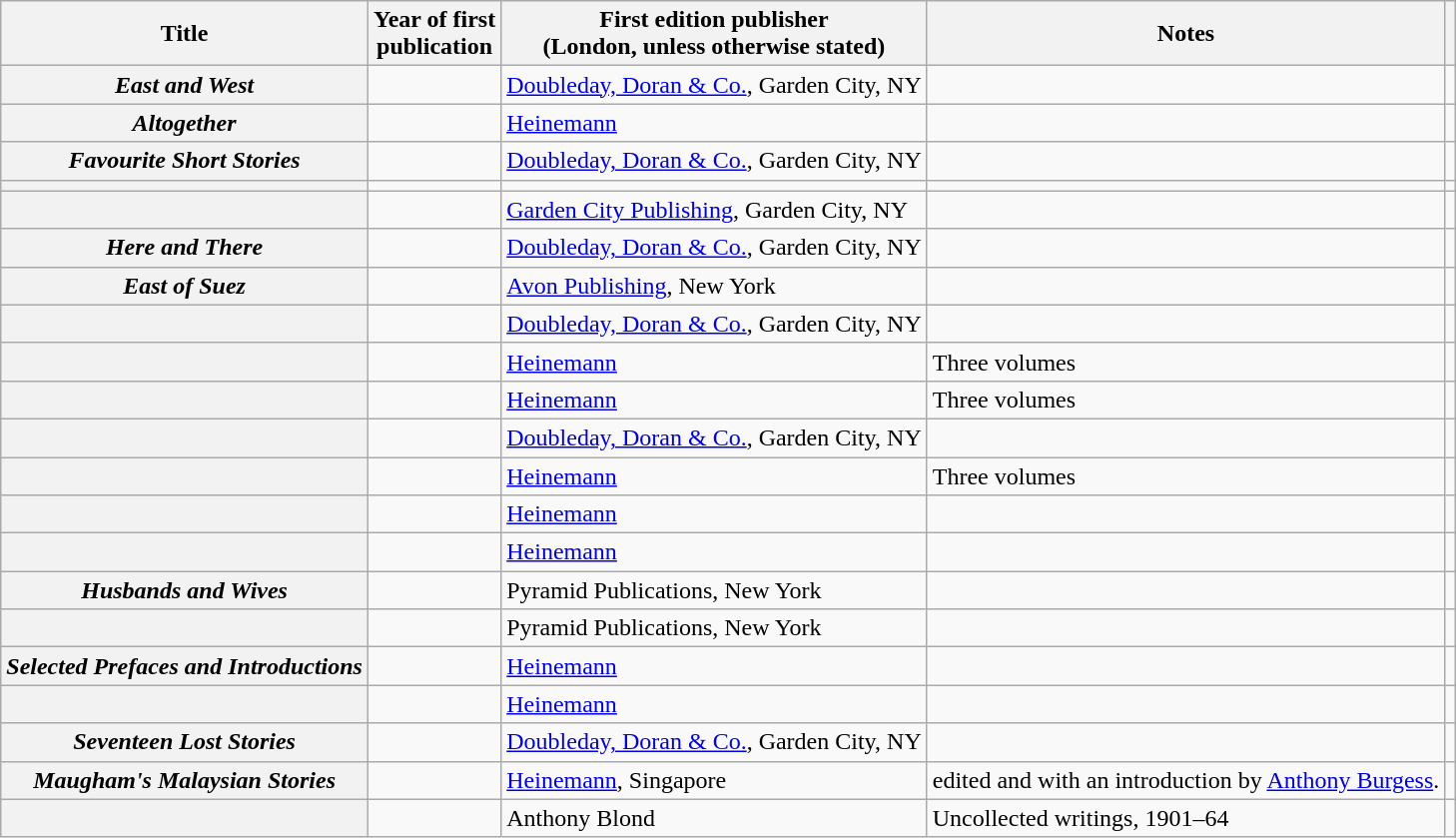<table class="wikitable plainrowheaders sortable" style="margin-right: 0;">
<tr>
<th scope="col">Title</th>
<th scope="col">Year of first<br>publication</th>
<th scope="col">First edition publisher<br>(London, unless otherwise stated)</th>
<th scope="col" class="unsortable">Notes</th>
<th scope="col" class="unsortable"></th>
</tr>
<tr>
<th scope="row"><em>East and West</em></th>
<td></td>
<td><a href='#'>Doubleday, Doran & Co.</a>, Garden City, NY</td>
<td></td>
<td style="text-align: center;"></td>
</tr>
<tr>
<th scope="row"><em>Altogether</em></th>
<td></td>
<td><a href='#'>Heinemann</a></td>
<td></td>
<td style="text-align: center;"></td>
</tr>
<tr>
<th scope="row"><em>Favourite Short Stories</em></th>
<td></td>
<td><a href='#'>Doubleday, Doran & Co.</a>, Garden City, NY</td>
<td></td>
<td style="text-align: center;"></td>
</tr>
<tr>
<th scope="row"></th>
<td></td>
<td></td>
<td></td>
<td style="text-align: center;"></td>
</tr>
<tr>
<th scope="row"></th>
<td></td>
<td><a href='#'>Garden City Publishing</a>, Garden City, NY</td>
<td></td>
<td style="text-align: center;"></td>
</tr>
<tr>
<th scope="row"><em>Here and There</em></th>
<td></td>
<td><a href='#'>Doubleday, Doran & Co.</a>, Garden City, NY</td>
<td></td>
<td style="text-align: center;"></td>
</tr>
<tr>
<th scope="row"><em>East of Suez</em></th>
<td></td>
<td><a href='#'>Avon Publishing</a>, New York</td>
<td></td>
<td style="text-align: center;"></td>
</tr>
<tr>
<th scope="row"></th>
<td></td>
<td><a href='#'>Doubleday, Doran & Co.</a>, Garden City, NY</td>
<td></td>
<td style="text-align: center;"></td>
</tr>
<tr>
<th scope="row"></th>
<td></td>
<td><a href='#'>Heinemann</a></td>
<td>Three volumes</td>
<td style="text-align: center;"></td>
</tr>
<tr>
<th scope="row"></th>
<td></td>
<td><a href='#'>Heinemann</a></td>
<td>Three volumes</td>
<td style="text-align: center;"></td>
</tr>
<tr>
<th scope="row"></th>
<td></td>
<td><a href='#'>Doubleday, Doran & Co.</a>, Garden City, NY</td>
<td></td>
<td style="text-align: center;"></td>
</tr>
<tr>
<th scope="row"></th>
<td></td>
<td><a href='#'>Heinemann</a></td>
<td>Three volumes</td>
<td style="text-align: center;"></td>
</tr>
<tr>
<th scope="row"></th>
<td></td>
<td><a href='#'>Heinemann</a></td>
<td></td>
<td style="text-align: center;"></td>
</tr>
<tr>
<th scope="row"></th>
<td></td>
<td><a href='#'>Heinemann</a></td>
<td></td>
<td style="text-align: center;"></td>
</tr>
<tr>
<th scope="row"><em>Husbands and Wives</em></th>
<td></td>
<td>Pyramid Publications, New York</td>
<td></td>
<td style="text-align: center;"></td>
</tr>
<tr>
<th scope="row"></th>
<td></td>
<td>Pyramid Publications, New York</td>
<td></td>
<td style="text-align: center;"></td>
</tr>
<tr>
<th scope="row"><em>Selected Prefaces and Introductions</em></th>
<td></td>
<td><a href='#'>Heinemann</a></td>
<td></td>
<td style="text-align: center;"></td>
</tr>
<tr>
<th scope="row"></th>
<td></td>
<td><a href='#'>Heinemann</a></td>
<td></td>
<td style="text-align: center;"></td>
</tr>
<tr>
<th scope="row"><em>Seventeen Lost Stories</em></th>
<td></td>
<td><a href='#'>Doubleday, Doran & Co.</a>, Garden City, NY</td>
<td></td>
<td style="text-align: center;"></td>
</tr>
<tr>
<th scope="row"><em>Maugham's Malaysian Stories</em></th>
<td></td>
<td><a href='#'>Heinemann</a>, Singapore</td>
<td>edited and with an introduction by <a href='#'>Anthony Burgess</a>.</td>
<td style="text-align: center;"></td>
</tr>
<tr>
<th scope="row"></th>
<td></td>
<td>Anthony Blond</td>
<td>Uncollected writings, 1901–64</td>
<td style="text-align: center;"></td>
</tr>
</table>
